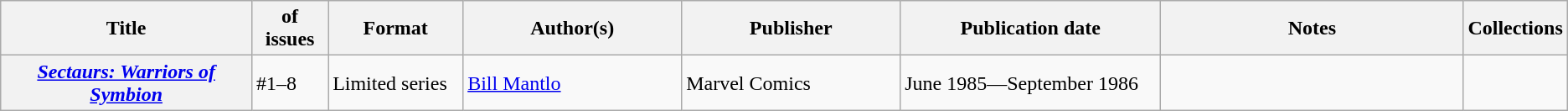<table class="wikitable">
<tr>
<th>Title</th>
<th style="width:40pt"> of issues</th>
<th style="width:75pt">Format</th>
<th style="width:125pt">Author(s)</th>
<th style="width:125pt">Publisher</th>
<th style="width:150pt">Publication date</th>
<th style="width:175pt">Notes</th>
<th>Collections</th>
</tr>
<tr>
<th><em><a href='#'>Sectaurs: Warriors of Symbion</a></em></th>
<td>#1–8</td>
<td>Limited series</td>
<td><a href='#'>Bill Mantlo</a></td>
<td>Marvel Comics</td>
<td>June 1985—September 1986</td>
<td></td>
<td></td>
</tr>
</table>
